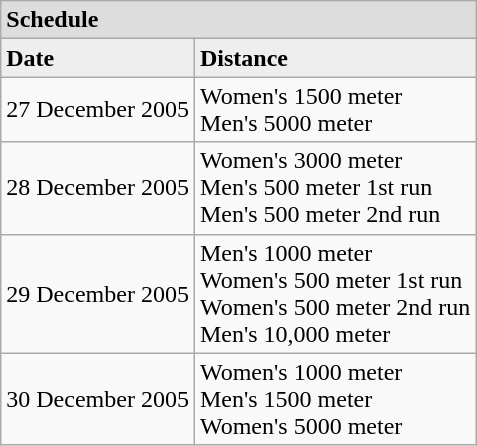<table class="wikitable">
<tr align=left bgcolor=#DDDDDD>
<td colspan=3><strong>Schedule</strong></td>
</tr>
<tr align=left bgcolor=#EEEEEE>
<td><strong>Date</strong></td>
<td><strong>Distance</strong></td>
</tr>
<tr>
<td>27 December 2005</td>
<td>Women's 1500 meter<br>Men's 5000 meter</td>
</tr>
<tr>
<td>28 December 2005</td>
<td>Women's 3000 meter<br>Men's 500 meter 1st run<br>Men's 500 meter 2nd run</td>
</tr>
<tr>
<td>29 December 2005</td>
<td>Men's 1000 meter<br>Women's 500 meter 1st run<br>Women's 500 meter 2nd run<br>Men's 10,000 meter</td>
</tr>
<tr>
<td>30 December 2005</td>
<td>Women's 1000 meter<br>Men's 1500 meter<br>Women's 5000 meter</td>
</tr>
</table>
